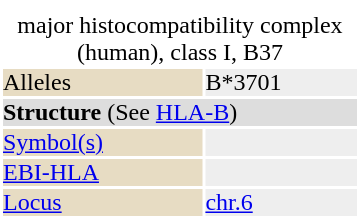<table id="drugInfoBox" style="float: right; clear: right; margin: 0 0 0.5em 1em; background: #ffffff;" class="toccolours" border=0 cellpadding=0 align=right width="240px">
<tr>
<td align="center" colspan="3"></td>
</tr>
<tr style="text-align: center; line-height: 1.00;background:#eeeeee">
<td colspan="3" color="white"></td>
</tr>
<tr>
<td align="center" colspan="2"></td>
</tr>
<tr>
<td align="center" colspan="2"><div>major histocompatibility complex (human), class I, B37</div></td>
</tr>
<tr>
<td bgcolor="#e7dcc3">Alleles</td>
<td bgcolor="#eeeeee">B*3701 <br></td>
</tr>
<tr>
<td colspan="2" bgcolor="#dddddd"><strong>Structure</strong> (See <a href='#'>HLA-B</a>)</td>
</tr>
<tr>
<td bgcolor="#e7dcc3"><a href='#'>Symbol(s)</a></td>
<td bgcolor="#eeeeee"></td>
</tr>
<tr>
<td bgcolor="#e7dcc3"><a href='#'>EBI-HLA</a></td>
<td bgcolor="#eeeeee"></td>
</tr>
<tr>
<td bgcolor="#e7dcc3"><a href='#'>Locus</a></td>
<td bgcolor="#eeeeee"><a href='#'>chr.6</a> <em></em></td>
</tr>
<tr>
</tr>
</table>
